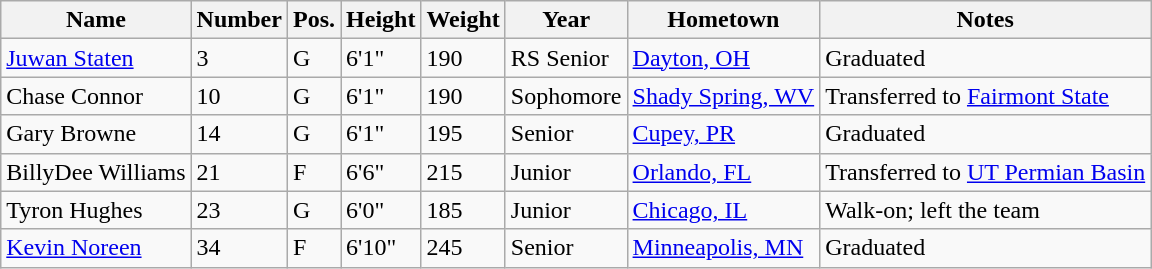<table class="wikitable sortable" border="1">
<tr>
<th>Name</th>
<th>Number</th>
<th>Pos.</th>
<th>Height</th>
<th>Weight</th>
<th>Year</th>
<th>Hometown</th>
<th class="unsortable">Notes</th>
</tr>
<tr>
<td><a href='#'>Juwan Staten</a></td>
<td>3</td>
<td>G</td>
<td>6'1"</td>
<td>190</td>
<td>RS Senior</td>
<td><a href='#'>Dayton, OH</a></td>
<td>Graduated</td>
</tr>
<tr>
<td>Chase Connor</td>
<td>10</td>
<td>G</td>
<td>6'1"</td>
<td>190</td>
<td>Sophomore</td>
<td><a href='#'>Shady Spring, WV</a></td>
<td>Transferred to <a href='#'>Fairmont State</a></td>
</tr>
<tr>
<td>Gary Browne</td>
<td>14</td>
<td>G</td>
<td>6'1"</td>
<td>195</td>
<td>Senior</td>
<td><a href='#'>Cupey, PR</a></td>
<td>Graduated</td>
</tr>
<tr>
<td>BillyDee Williams</td>
<td>21</td>
<td>F</td>
<td>6'6"</td>
<td>215</td>
<td>Junior</td>
<td><a href='#'>Orlando, FL</a></td>
<td>Transferred to <a href='#'>UT Permian Basin</a></td>
</tr>
<tr>
<td>Tyron Hughes</td>
<td>23</td>
<td>G</td>
<td>6'0"</td>
<td>185</td>
<td>Junior</td>
<td><a href='#'>Chicago, IL</a></td>
<td>Walk-on; left the team</td>
</tr>
<tr>
<td><a href='#'>Kevin Noreen</a></td>
<td>34</td>
<td>F</td>
<td>6'10"</td>
<td>245</td>
<td>Senior</td>
<td><a href='#'>Minneapolis, MN</a></td>
<td>Graduated</td>
</tr>
</table>
